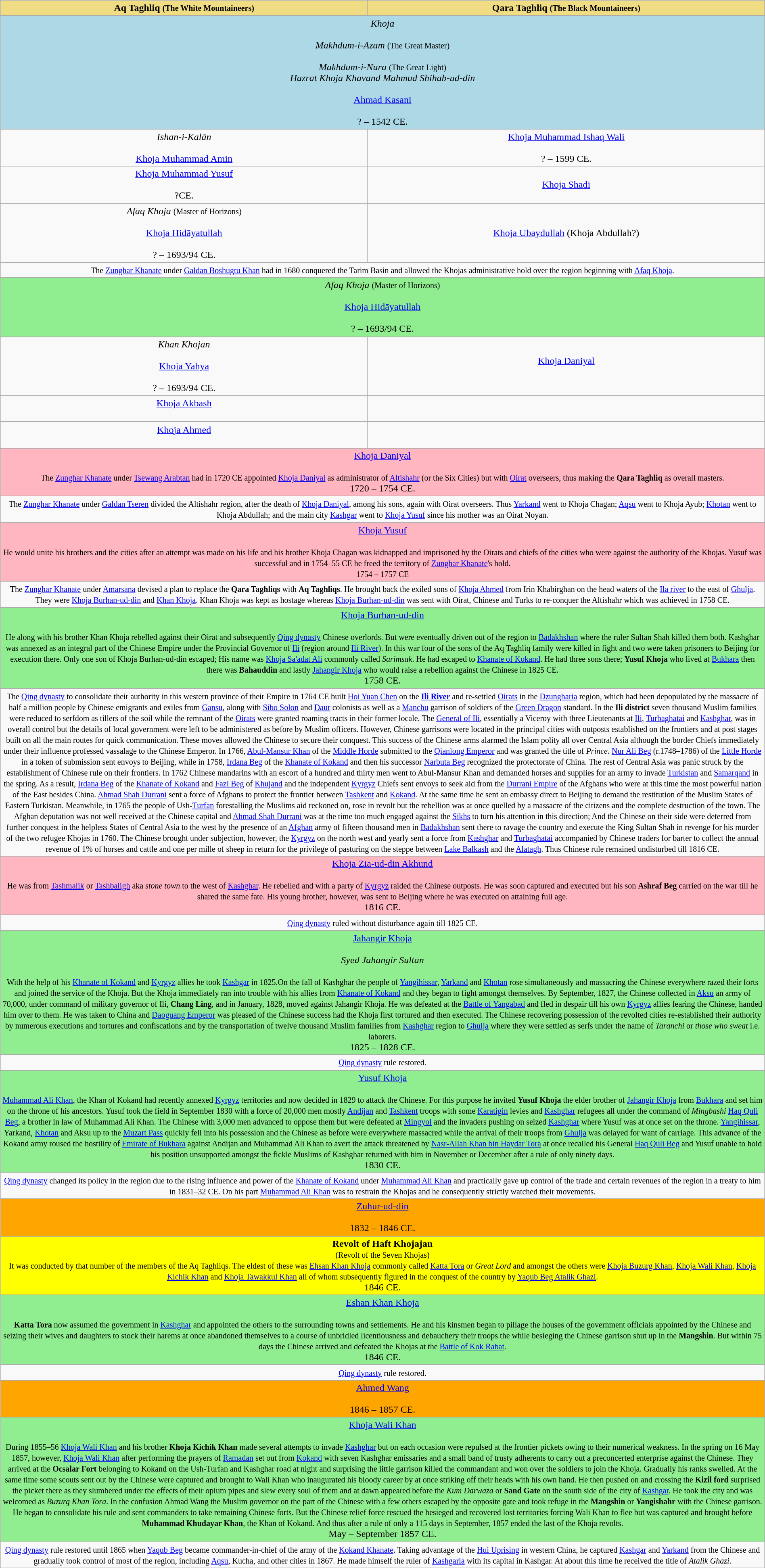<table width=100% class="wikitable">
<tr>
<th style="background-color:#F0DC82" width=25%>Aq Taghliq <small>(The White Mountaineers)</small></th>
<th style="background-color:#F0DC82" width=27%>Qara Taghliq <small>(The Black Mountaineers)</small></th>
</tr>
<tr style="background:lightblue">
<td colspan=5 align="center"><em>Khoja</em>  <br> <small></small><br><em>Makhdum-i-Azam</em>  <small>(The Great Master)</small><br> <small></small><br><em>Makhdum-i-Nura</em>  <small>(The Great Light)</small> <br><em>Hazrat Khoja Khavand Mahmud Shihab-ud-din</em> <br><small></small><br><a href='#'>Ahmad Kasani</a> <br> <small> </small><br>? – 1542 CE.</td>
</tr>
<tr>
<td align="center"><em>Ishan-i-Kalān</em> <br> <small></small> <br><a href='#'>Khoja Muhammad Amin</a>  <br> <small> </small></td>
<td align="center"><a href='#'>Khoja Muhammad Ishaq Wali</a>   <br> <small> </small><br>? – 1599 CE.</td>
</tr>
<tr>
<td align="center"><a href='#'>Khoja Muhammad Yusuf</a><br><small></small><br>?CE.</td>
<td align="center"><a href='#'>Khoja Shadi</a></td>
</tr>
<tr>
<td align="center"><em>Afaq Khoja</em> <small>(Master of Horizons)</small><br> <small></small> <br><a href='#'>Khoja Hidāyatullah</a>  <br> <small> </small><br>? – 1693/94 CE.</td>
<td align="center"><a href='#'>Khoja Ubaydullah</a> (Khoja Abdullah?)</td>
</tr>
<tr>
<td colspan=5 align="center"><small>The <a href='#'>Zunghar Khanate</a> under <a href='#'>Galdan Boshugtu Khan</a> had in 1680 conquered the Tarim Basin and allowed the Khojas administrative hold over the region beginning with <a href='#'>Afaq Khoja</a>.</small></td>
</tr>
<tr>
</tr>
<tr style="background:lightgreen">
<td colspan=5 align="center"><em>Afaq Khoja</em> <small>(Master of Horizons)</small><br> <small></small> <br><a href='#'>Khoja Hidāyatullah</a>  <br> <small> </small><br>? – 1693/94 CE.</td>
</tr>
<tr>
<td align="center"><em>Khan Khojan</em><br> <small></small> <br><a href='#'>Khoja Yahya</a>  <br> <small> </small><br>? – 1693/94 CE.</td>
<td align="center"><a href='#'>Khoja Daniyal</a><br> <small> </small><br></td>
</tr>
<tr>
<td align="center"><a href='#'>Khoja Akbash</a>  <br> <small> </small><br></td>
<td align="center"></td>
</tr>
<tr>
<td align="center"><a href='#'>Khoja Ahmed</a>  <br> <small> </small><br></td>
<td align="center"></td>
</tr>
<tr>
</tr>
<tr style="background:lightpink">
<td colspan=5 align="center"><a href='#'>Khoja Daniyal</a><br> <small> </small><br><small>The <a href='#'>Zunghar Khanate</a> under <a href='#'>Tsewang Arabtan</a> had in 1720 CE appointed <a href='#'>Khoja Daniyal</a> as administrator of <a href='#'>Altishahr</a> (or the Six Cities) but with <a href='#'>Oirat</a> overseers, thus making the <strong>Qara Taghliq</strong>  as overall masters.</small><br> 1720 – 1754 CE.</td>
</tr>
<tr>
<td colspan=5 align="center"><small>The <a href='#'>Zunghar Khanate</a> under <a href='#'>Galdan Tseren</a> divided the Altishahr region, after the death of <a href='#'>Khoja Daniyal</a>, among his sons, again with Oirat overseers. Thus <a href='#'>Yarkand</a> went to Khoja Chagan; <a href='#'>Aqsu</a> went to Khoja Ayub; <a href='#'>Khotan</a> went to Khoja Abdullah; and the main city <a href='#'>Kashgar</a> went to <a href='#'>Khoja Yusuf</a> since his mother was an Oirat Noyan.</small></td>
</tr>
<tr>
</tr>
<tr style="background:lightpink">
<td colspan=5 align="center"><a href='#'>Khoja Yusuf</a><br> <small> <br>He would unite his brothers and the cities after an attempt was made on his life and his brother Khoja Chagan was kidnapped and imprisoned by the Oirats and chiefs of the cities who were against the authority of the Khojas. Yusuf was successful and in 1754–55 CE he freed the territory of <a href='#'>Zunghar Khanate</a>'s hold.<br> 1754 – 1757 CE</small></td>
</tr>
<tr>
<td colspan=5 align="center"><small>The <a href='#'>Zunghar Khanate</a> under <a href='#'>Amarsana</a> devised a plan to replace the <strong>Qara Taghliqs</strong> with <strong>Aq Taghliqs</strong>. He brought back the exiled sons of <a href='#'>Khoja Ahmed</a> from Irin Khabirghan on the head waters of the <a href='#'>Ila river</a> to the east of <a href='#'>Ghulja</a>. They were <a href='#'>Khoja Burhan-ud-din</a> and <a href='#'>Khan Khoja</a>. Khan Khoja was kept as hostage whereas <a href='#'>Khoja Burhan-ud-din</a> was sent with Oirat, Chinese and Turks to re-conquer the Altishahr which was achieved in 1758 CE.</small></td>
</tr>
<tr>
</tr>
<tr style="background:lightgreen">
<td colspan=5 align="center"><a href='#'>Khoja Burhan-ud-din</a><br> <small> </small><br><small>He along with his brother Khan Khoja rebelled against their Oirat and subsequently <a href='#'>Qing dynasty</a> Chinese overlords. But were eventually driven out of the region to <a href='#'>Badakhshan</a> where the ruler Sultan Shah killed them both. Kashghar was annexed as an integral part of the Chinese Empire under the Provincial Governor of <a href='#'>Ili</a> (region around <a href='#'>Ili River</a>). In this war four of the sons of the Aq Taghliq family were killed in fight and two were taken prisoners to Beijing for execution there. Only one son of Khoja Burhan-ud-din escaped; His name was <a href='#'>Khoja Sa'adat Ali</a> commonly called <em>Sarimsak</em>. He had escaped to <a href='#'>Khanate of Kokand</a>. He had three sons there; <strong>Yusuf Khoja</strong> who lived at <a href='#'>Bukhara</a> then there was <strong>Bahauddin</strong> and lastly <a href='#'>Jahangir Khoja</a> who would raise a rebellion against the Chinese in 1825 CE.</small><br> 1758 CE.</td>
</tr>
<tr>
<td colspan=5 align="center"><small>The <a href='#'>Qing dynasty</a> to consolidate their authority in this western province of their Empire in 1764 CE built <a href='#'>Hoi Yuan Chen</a> on the <strong><a href='#'>Ili River</a></strong> and re-settled <a href='#'>Oirats</a> in the <a href='#'>Dzungharia</a> region, which had been depopulated by the massacre of half a million people by Chinese emigrants and exiles from <a href='#'>Gansu</a>, along with <a href='#'>Sibo Solon</a> and <a href='#'>Daur</a> colonists as well as a <a href='#'>Manchu</a> garrison of soldiers of the <a href='#'>Green Dragon</a> standard. In the <strong>Ili district</strong> seven thousand Muslim families were reduced to serfdom as tillers of the soil while the remnant of the <a href='#'>Oirats</a> were granted roaming tracts in their former locale. The <a href='#'>General of Ili</a>, essentially a Viceroy with three Lieutenants at <a href='#'>Ili</a>, <a href='#'>Turbaghatai</a> and <a href='#'>Kashghar</a>, was in overall control but the details of local government were left to be administered as before by Muslim officers. However, Chinese garrisons were located in the principal cities with outposts established on the frontiers and at post stages built on all the main routes for quick communication. These moves allowed the Chinese to secure their conquest. This success of the Chinese arms alarmed the Islam polity all over Central Asia although the border Chiefs immediately under their influence professed vassalage to the Chinese Emperor. In 1766, <a href='#'>Abul-Mansur Khan</a> of the <a href='#'>Middle Horde</a> submitted to the <a href='#'>Qianlong Emperor</a> and was granted the title of <em>Prince</em>. <a href='#'>Nur Ali Beg</a> (r.1748–1786) of the <a href='#'>Little Horde</a> in a token of submission sent envoys to Beijing, while in 1758, <a href='#'>Irdana Beg</a> of the <a href='#'>Khanate of Kokand</a> and then his successor <a href='#'>Narbuta Beg</a> recognized the protectorate of China. The rest of Central Asia was panic struck by the establishment of Chinese rule on their frontiers. In 1762 Chinese mandarins with an escort of a hundred and thirty men went to Abul-Mansur Khan and demanded horses and supplies for an army to invade <a href='#'>Turkistan</a> and <a href='#'>Samarqand</a> in the spring. As a result, <a href='#'>Irdana Beg</a> of the <a href='#'>Khanate of Kokand</a> and <a href='#'>Fazl Beg</a> of <a href='#'>Khujand</a> and the independent <a href='#'>Kyrgyz</a> Chiefs sent envoys to seek aid from the <a href='#'>Durrani Empire</a> of the Afghans who were at this time the most powerful nation of the East besides China. <a href='#'>Ahmad Shah Durrani</a> sent a force of Afghans to protect the frontier between <a href='#'>Tashkent</a> and <a href='#'>Kokand</a>. At the same time he sent an embassy direct to Beijing to demand the restitution of the Muslim States of Eastern Turkistan. Meanwhile, in 1765 the people of Ush-<a href='#'>Turfan</a> forestalling the Muslims aid reckoned on, rose in revolt but the rebellion was at once quelled by a massacre of the citizens and the complete destruction of the town. The Afghan deputation was not well received at the Chinese capital and <a href='#'>Ahmad Shah Durrani</a> was at the time too much engaged against the <a href='#'>Sikhs</a> to turn his attention in this direction; And the Chinese on their side were deterred from further conquest in the helpless States of Central Asia to the west by the presence of an <a href='#'>Afghan</a> army of fifteen thousand men in <a href='#'>Badakhshan</a> sent there to ravage the country and execute the King Sultan Shah in revenge for his murder of the two refugee Khojas in 1760. The Chinese brought under subjection, however, the <a href='#'>Kyrgyz</a> on the north west and yearly sent a force from <a href='#'>Kashghar</a> and <a href='#'>Turbaghatai</a> accompanied by Chinese traders for barter to collect the annual revenue of 1% of horses and cattle and one per mille of sheep in return for the privilege of pasturing on the steppe between <a href='#'>Lake Balkash</a> and the <a href='#'>Alatagh</a>. Thus Chinese rule remained undisturbed till 1816 CE. </small></td>
</tr>
<tr>
</tr>
<tr style="background:lightpink">
<td colspan=5 align="center"><a href='#'>Khoja Zia-ud-din Akhund</a><br> <small> </small><br><small>He was from <a href='#'>Tashmalik</a> or <a href='#'>Tashbaligh</a> aka <em>stone town</em> to the west of <a href='#'>Kashghar</a>. He rebelled and with a party of <a href='#'>Kyrgyz</a> raided the Chinese outposts. He was soon captured and executed but his son <strong>Ashraf Beg</strong> carried on the war till he shared the same fate. His young brother, however, was sent to Beijing where he was executed on attaining full age.</small><br> 1816 CE.</td>
</tr>
<tr>
<td colspan=5 align="center"><small> <a href='#'>Qing dynasty</a> ruled without disturbance again till 1825 CE. </small></td>
</tr>
<tr>
</tr>
<tr style="background:lightgreen">
<td colspan=5 align="center"><a href='#'>Jahangir Khoja</a><br> <small> </small><br><em>Syed Jahangir Sultan</em><br> <small></small><br><small>With the help of his <a href='#'>Khanate of Kokand</a> and <a href='#'>Kyrgyz</a> allies he took <a href='#'>Kashgar</a> in 1825.On the fall of Kashghar the people of <a href='#'>Yangihissar</a>, <a href='#'>Yarkand</a> and <a href='#'>Khotan</a> rose simultaneously and massacring the Chinese everywhere razed their forts and joined the service of the Khoja. But the Khoja immediately ran into trouble with his allies from <a href='#'>Khanate of Kokand</a> and they began to fight amongst themselves. By September, 1827, the Chinese collected in <a href='#'>Aksu</a> an army of 70,000, under command of military governor of Ili, <strong>Chang Ling</strong>, and in January, 1828, moved against Jahangir Khoja. He was defeated at the <a href='#'>Battle of Yangabad</a> and fled in despair till his own <a href='#'>Kyrgyz</a> allies fearing the Chinese, handed him over to them. He was taken to China and <a href='#'>Daoguang Emperor</a> was pleased of the Chinese success had the Khoja first tortured and then executed. The Chinese recovering possession of the revolted cities re-established their authority by numerous executions and tortures and confiscations and by the transportation of twelve thousand Muslim families from <a href='#'>Kashghar</a> region to <a href='#'>Ghulja</a> where they were settled as serfs under the name of <em>Taranchi</em> or <em>those who sweat</em> i.e. laborers. </small><br> 1825 – 1828 CE.</td>
</tr>
<tr>
<td colspan=5 align="center"><small> <a href='#'>Qing dynasty</a> rule restored. </small></td>
</tr>
<tr>
</tr>
<tr style="background:lightgreen">
<td colspan=5 align="center"><a href='#'>Yusuf Khoja</a><br> <small> </small><br><small><a href='#'>Muhammad Ali Khan</a>, the Khan of Kokand had recently annexed <a href='#'>Kyrgyz</a> territories and now decided in 1829 to attack the Chinese. For this purpose he invited <strong>Yusuf Khoja</strong> the elder brother of <a href='#'>Jahangir Khoja</a> from <a href='#'>Bukhara</a> and set him on the throne of his ancestors. Yusuf took the field in September 1830 with a force of 20,000 men mostly <a href='#'>Andijan</a> and <a href='#'>Tashkent</a> troops with some <a href='#'>Karatigin</a> levies and <a href='#'>Kashghar</a> refugees all under the command of <em>Mingbashi</em> <a href='#'>Haq Quli Beg</a>, a brother in law of Muhammad Ali Khan. The Chinese with 3,000 men advanced to oppose them but were defeated at <a href='#'>Mingyol</a> and the invaders pushing on seized <a href='#'>Kashghar</a> where Yusuf was at once set on the throne. <a href='#'>Yangihissar</a>, Yarkand, <a href='#'>Khotan</a> and Aksu up to the <a href='#'>Muzart Pass</a> quickly fell into his possession and the Chinese as before were everywhere massacred while the arrival of their troops from <a href='#'>Ghulja</a> was delayed for want of carriage. This advance of the Kokand army roused the hostility of <a href='#'>Emirate of Bukhara</a> against Andijan and Muhammad Ali Khan to avert the attack threatened by <a href='#'>Nasr-Allah Khan bin Haydar Tora</a> at once recalled his General <a href='#'>Haq Quli Beg</a> and Yusuf unable to hold his position unsupported amongst the fickle Muslims of Kashghar returned with him in November or December after a rule of only ninety days.</small><br> 1830 CE.</td>
</tr>
<tr>
<td colspan=5 align="center"><small> <a href='#'>Qing dynasty</a> changed its policy in the region due to the rising influence and power of the <a href='#'>Khanate of Kokand</a> under <a href='#'>Muhammad Ali Khan</a> and practically gave up control of the trade and certain revenues of the region in a treaty to him in 1831–32 CE. On his part <a href='#'>Muhammad Ali Khan</a> was to restrain the Khojas and he consequently strictly watched their movements. </small></td>
</tr>
<tr>
</tr>
<tr style="background:orange">
<td colspan=5 align="center"><a href='#'>Zuhur-ud-din</a><br> <small> </small><br>1832 – 1846 CE.</td>
</tr>
<tr>
</tr>
<tr style="background:yellow">
<td colspan=5 align="center"><strong>Revolt of Haft Khojajan</strong><br> <small>(Revolt of the Seven Khojas)</small><br><small>It was conducted by that number of the members of the Aq Taghliqs. The eldest of these was <a href='#'>Ehsan Khan Khoja</a> commonly called <a href='#'>Katta Tora</a> or <em>Great Lord</em> and amongst the others were <a href='#'>Khoja Buzurg Khan</a>, <a href='#'>Khoja Wali Khan</a>, <a href='#'>Khoja Kichik Khan</a> and <a href='#'>Khoja Tawakkul Khan</a> all of whom subsequently figured in the conquest of the country by <a href='#'>Yaqub Beg Atalik Ghazi</a>. </small><br>1846 CE.</td>
</tr>
<tr>
</tr>
<tr style="background:lightgreen">
<td colspan=5 align="center"><a href='#'>Eshan Khan Khoja</a><br> <small> </small><br><small><strong>Katta Tora</strong> now assumed the government in <a href='#'>Kashghar</a> and appointed the others to the surrounding towns and settlements. He and his kinsmen began to pillage the houses of the government officials appointed by the Chinese and seizing their wives and daughters to stock their harems at once abandoned themselves to a course of unbridled licentiousness and debauchery their troops the while besieging the Chinese garrison shut up in the <strong>Mangshin</strong>. But within 75 days the Chinese arrived and defeated the Khojas at the <a href='#'>Battle of Kok Rabat</a>.</small><br> 1846 CE.</td>
</tr>
<tr>
<td colspan=5 align="center"><small> <a href='#'>Qing dynasty</a> rule restored. </small></td>
</tr>
<tr>
</tr>
<tr style="background:orange">
<td colspan=5 align="center"><a href='#'>Ahmed Wang</a><br> <small> </small><br>1846 – 1857 CE.</td>
</tr>
<tr>
</tr>
<tr style="background:lightgreen">
<td colspan=5 align="center"><a href='#'>Khoja Wali Khan</a><br> <small> </small><br><small>During 1855–56 <a href='#'>Khoja Wali Khan</a> and his brother <strong>Khoja Kichik Khan</strong> made several attempts to invade <a href='#'>Kashghar</a> but on each occasion were repulsed at the frontier pickets owing to their numerical weakness. In the spring on 16 May 1857, however, <a href='#'>Khoja Wali Khan</a> after performing the prayers of <a href='#'>Ramadan</a> set out from <a href='#'>Kokand</a> with seven Kashghar emissaries and a small band of trusty adherents to carry out a preconcerted enterprise against the Chinese. They arrived at the <strong>Ocsalar Fort</strong> belonging to Kokand on the Ush-Turfan and Kashghar road at night and surprising the little garrison killed the commandant and won over the soldiers to join the Khoja. Gradually his ranks swelled. At the same time some scouts sent out by the Chinese were captured and brought to Wali Khan who inaugurated his bloody career by at once striking off their heads with his own hand. He then pushed on and crossing the <strong>Kizil ford</strong> surprised the picket there as they slumbered under the effects of their opium pipes and slew every soul of them and at dawn appeared before the <em>Kum Darwaza</em> or <strong>Sand Gate</strong> on the south side of the city of <a href='#'>Kashgar</a>. He took the city and was welcomed as <em>Buzurg Khan Tora</em>. In the confusion Ahmad Wang the Muslim governor on the part of the Chinese with a few others escaped by the opposite gate and took refuge in the <strong>Mangshin</strong> or <strong>Yangishahr</strong> with the Chinese garrison. He began to consolidate his rule and sent commanders to take remaining Chinese forts. But the Chinese relief force rescued the besieged and recovered lost territories forcing Wali Khan to flee but was captured and brought before <strong>Muhammad Khudayar Khan</strong>, the Khan of Kokand. And thus after a rule of only a 115 days in September, 1857 ended the last of the Khoja revolts.</small><br> May – September 1857 CE.</td>
</tr>
<tr>
<td colspan=5 align="center"><small> <a href='#'>Qing dynasty</a> rule restored until 1865 when <a href='#'>Yaqub Beg</a> became commander-in-chief of the army of the <a href='#'>Kokand Khanate</a>. Taking advantage of the <a href='#'>Hui Uprising</a> in western China, he captured <a href='#'>Kashgar</a> and <a href='#'>Yarkand</a> from the Chinese and gradually took control of most of the region, including <a href='#'>Aqsu</a>, Kucha, and other cities in 1867. He made himself the ruler of <a href='#'>Kashgaria</a> with its capital in Kashgar. At about this time he received the title of <em>Atalik Ghazi</em>. </small></td>
</tr>
<tr>
</tr>
</table>
